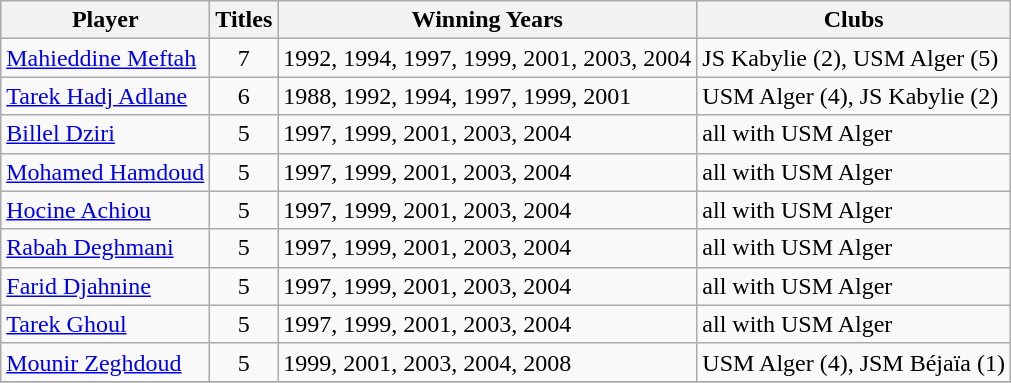<table class="wikitable sortable">
<tr>
<th>Player</th>
<th>Titles</th>
<th>Winning Years</th>
<th>Clubs</th>
</tr>
<tr>
<td> <a href='#'>Mahieddine Meftah</a></td>
<td align=center>7</td>
<td>1992, 1994, 1997, 1999, 2001, 2003, 2004</td>
<td>JS Kabylie (2), USM Alger (5)</td>
</tr>
<tr>
<td> <a href='#'>Tarek Hadj Adlane</a></td>
<td align=center>6</td>
<td>1988, 1992, 1994, 1997, 1999, 2001</td>
<td>USM Alger (4), JS Kabylie (2)</td>
</tr>
<tr>
<td> <a href='#'>Billel Dziri</a></td>
<td align=center>5</td>
<td>1997, 1999, 2001, 2003, 2004</td>
<td>all with USM Alger</td>
</tr>
<tr>
<td> <a href='#'>Mohamed Hamdoud</a></td>
<td align=center>5</td>
<td>1997, 1999, 2001, 2003, 2004</td>
<td>all with USM Alger</td>
</tr>
<tr>
<td> <a href='#'>Hocine Achiou</a></td>
<td align=center>5</td>
<td>1997, 1999, 2001, 2003, 2004</td>
<td>all with USM Alger</td>
</tr>
<tr>
<td> <a href='#'>Rabah Deghmani</a></td>
<td align=center>5</td>
<td>1997, 1999, 2001, 2003, 2004</td>
<td>all with USM Alger</td>
</tr>
<tr>
<td> <a href='#'>Farid Djahnine</a></td>
<td align=center>5</td>
<td>1997, 1999, 2001, 2003, 2004</td>
<td>all with USM Alger</td>
</tr>
<tr>
<td> <a href='#'>Tarek Ghoul</a></td>
<td align=center>5</td>
<td>1997, 1999, 2001, 2003, 2004</td>
<td>all with USM Alger</td>
</tr>
<tr>
<td> <a href='#'>Mounir Zeghdoud</a></td>
<td align=center>5</td>
<td>1999, 2001, 2003, 2004, 2008</td>
<td>USM Alger (4), JSM Béjaïa (1)</td>
</tr>
<tr>
</tr>
</table>
